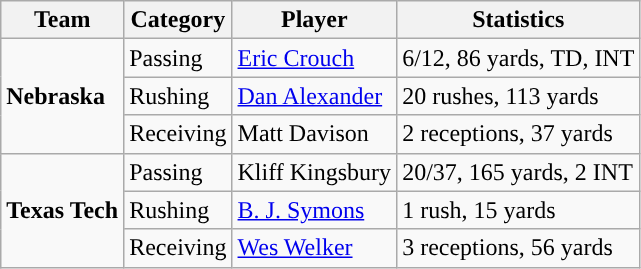<table class="wikitable" style="float: left;">
<tr>
<th>Team</th>
<th>Category</th>
<th>Player</th>
<th>Statistics</th>
</tr>
<tr>
<td rowspan=3><strong>Nebraska</strong></td>
<td>Passing</td>
<td><a href='#'>Eric Crouch</a></td>
<td>6/12, 86 yards, TD, INT</td>
</tr>
<tr>
<td>Rushing</td>
<td><a href='#'>Dan Alexander</a></td>
<td>20 rushes, 113 yards</td>
</tr>
<tr>
<td>Receiving</td>
<td>Matt Davison</td>
<td>2 receptions, 37 yards</td>
</tr>
<tr>
<td rowspan=3><strong>Texas Tech</strong></td>
<td>Passing</td>
<td>Kliff Kingsbury</td>
<td>20/37, 165 yards, 2 INT</td>
</tr>
<tr>
<td>Rushing</td>
<td><a href='#'>B. J. Symons</a></td>
<td>1 rush, 15 yards</td>
</tr>
<tr>
<td>Receiving</td>
<td><a href='#'>Wes Welker</a></td>
<td>3 receptions, 56 yards</td>
</tr>
</table>
